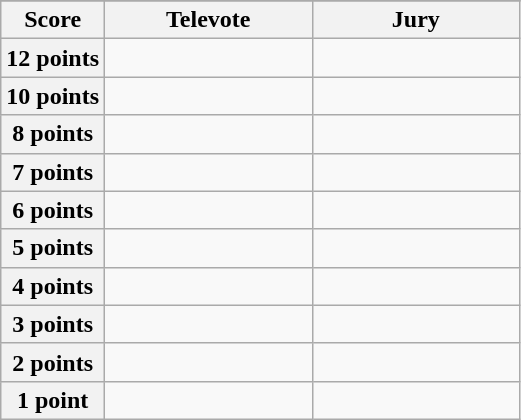<table class="wikitable">
<tr>
</tr>
<tr>
<th scope="col" width="20%">Score</th>
<th scope="col" width="40%">Televote</th>
<th scope="col" width="40%">Jury</th>
</tr>
<tr>
<th scope="row">12 points</th>
<td></td>
<td></td>
</tr>
<tr>
<th scope="row">10 points</th>
<td></td>
<td></td>
</tr>
<tr>
<th scope="row">8 points</th>
<td></td>
<td></td>
</tr>
<tr>
<th scope="row">7 points</th>
<td></td>
<td></td>
</tr>
<tr>
<th scope="row">6 points</th>
<td></td>
<td></td>
</tr>
<tr>
<th scope="row">5 points</th>
<td></td>
<td></td>
</tr>
<tr>
<th scope="row">4 points</th>
<td></td>
<td></td>
</tr>
<tr>
<th scope="row">3 points</th>
<td></td>
<td></td>
</tr>
<tr>
<th scope="row">2 points</th>
<td></td>
<td></td>
</tr>
<tr>
<th scope="row">1 point</th>
<td></td>
<td></td>
</tr>
</table>
